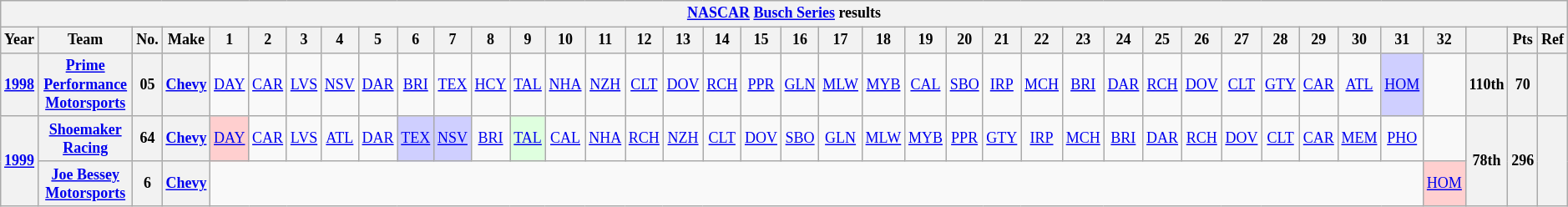<table class="wikitable" style="text-align:center; font-size:75%">
<tr>
<th colspan=42><a href='#'>NASCAR</a> <a href='#'>Busch Series</a> results</th>
</tr>
<tr>
<th>Year</th>
<th>Team</th>
<th>No.</th>
<th>Make</th>
<th>1</th>
<th>2</th>
<th>3</th>
<th>4</th>
<th>5</th>
<th>6</th>
<th>7</th>
<th>8</th>
<th>9</th>
<th>10</th>
<th>11</th>
<th>12</th>
<th>13</th>
<th>14</th>
<th>15</th>
<th>16</th>
<th>17</th>
<th>18</th>
<th>19</th>
<th>20</th>
<th>21</th>
<th>22</th>
<th>23</th>
<th>24</th>
<th>25</th>
<th>26</th>
<th>27</th>
<th>28</th>
<th>29</th>
<th>30</th>
<th>31</th>
<th>32</th>
<th></th>
<th>Pts</th>
<th>Ref</th>
</tr>
<tr>
<th><a href='#'>1998</a></th>
<th><a href='#'>Prime Performance Motorsports</a></th>
<th>05</th>
<th><a href='#'>Chevy</a></th>
<td><a href='#'>DAY</a></td>
<td><a href='#'>CAR</a></td>
<td><a href='#'>LVS</a></td>
<td><a href='#'>NSV</a></td>
<td><a href='#'>DAR</a></td>
<td><a href='#'>BRI</a></td>
<td><a href='#'>TEX</a></td>
<td><a href='#'>HCY</a></td>
<td><a href='#'>TAL</a></td>
<td><a href='#'>NHA</a></td>
<td><a href='#'>NZH</a></td>
<td><a href='#'>CLT</a></td>
<td><a href='#'>DOV</a></td>
<td><a href='#'>RCH</a></td>
<td><a href='#'>PPR</a></td>
<td><a href='#'>GLN</a></td>
<td><a href='#'>MLW</a></td>
<td><a href='#'>MYB</a></td>
<td><a href='#'>CAL</a></td>
<td><a href='#'>SBO</a></td>
<td><a href='#'>IRP</a></td>
<td><a href='#'>MCH</a></td>
<td><a href='#'>BRI</a></td>
<td><a href='#'>DAR</a></td>
<td><a href='#'>RCH</a></td>
<td><a href='#'>DOV</a></td>
<td><a href='#'>CLT</a></td>
<td><a href='#'>GTY</a></td>
<td><a href='#'>CAR</a></td>
<td><a href='#'>ATL</a></td>
<td style="background:#CFCFFF;"><a href='#'>HOM</a><br></td>
<td></td>
<th>110th</th>
<th>70</th>
<th></th>
</tr>
<tr>
<th rowspan=2><a href='#'>1999</a></th>
<th><a href='#'>Shoemaker Racing</a></th>
<th>64</th>
<th><a href='#'>Chevy</a></th>
<td style="background:#FFCFCF;"><a href='#'>DAY</a><br></td>
<td><a href='#'>CAR</a></td>
<td><a href='#'>LVS</a></td>
<td><a href='#'>ATL</a></td>
<td><a href='#'>DAR</a></td>
<td style="background:#CFCFFF;"><a href='#'>TEX</a><br></td>
<td style="background:#CFCFFF;"><a href='#'>NSV</a><br></td>
<td><a href='#'>BRI</a></td>
<td style="background:#DFFFDF;"><a href='#'>TAL</a><br></td>
<td><a href='#'>CAL</a></td>
<td><a href='#'>NHA</a></td>
<td><a href='#'>RCH</a></td>
<td><a href='#'>NZH</a></td>
<td><a href='#'>CLT</a></td>
<td><a href='#'>DOV</a></td>
<td><a href='#'>SBO</a></td>
<td><a href='#'>GLN</a></td>
<td><a href='#'>MLW</a></td>
<td><a href='#'>MYB</a></td>
<td><a href='#'>PPR</a></td>
<td><a href='#'>GTY</a></td>
<td><a href='#'>IRP</a></td>
<td><a href='#'>MCH</a></td>
<td><a href='#'>BRI</a></td>
<td><a href='#'>DAR</a></td>
<td><a href='#'>RCH</a></td>
<td><a href='#'>DOV</a></td>
<td><a href='#'>CLT</a></td>
<td><a href='#'>CAR</a></td>
<td><a href='#'>MEM</a></td>
<td><a href='#'>PHO</a></td>
<td></td>
<th rowspan=2>78th</th>
<th rowspan=2>296</th>
<th rowspan=2></th>
</tr>
<tr>
<th><a href='#'>Joe Bessey Motorsports</a></th>
<th>6</th>
<th><a href='#'>Chevy</a></th>
<td colspan=31></td>
<td style="background:#FFCFCF;"><a href='#'>HOM</a><br></td>
</tr>
</table>
